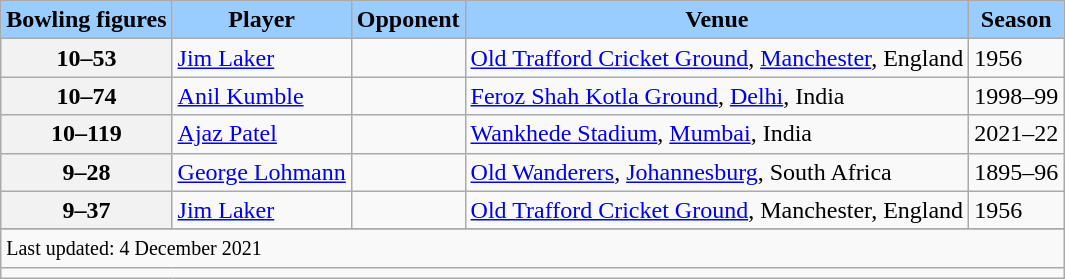<table class="wikitable">
<tr style="background:#9cf;">
<td style="text-align:center;"><strong>Bowling figures</strong></td>
<td style="text-align:center;"><strong>Player</strong></td>
<td style="text-align:center;"><strong>Opponent</strong></td>
<td style="text-align:center;"><strong>Venue</strong></td>
<td style="text-align:center;"><strong>Season</strong></td>
</tr>
<tr>
<th>10–53</th>
<td> <a href='#'>Jim Laker</a></td>
<td></td>
<td><a href='#'>Old Trafford Cricket Ground</a>, <a href='#'>Manchester</a>, England</td>
<td>1956</td>
</tr>
<tr>
<th>10–74</th>
<td> <a href='#'>Anil Kumble</a></td>
<td></td>
<td><a href='#'>Feroz Shah Kotla Ground</a>, <a href='#'>Delhi</a>, India</td>
<td>1998–99</td>
</tr>
<tr>
<th>10–119</th>
<td> <a href='#'>Ajaz Patel</a></td>
<td></td>
<td><a href='#'>Wankhede Stadium</a>, <a href='#'>Mumbai</a>, India</td>
<td>2021–22</td>
</tr>
<tr>
<th>9–28</th>
<td> <a href='#'>George Lohmann</a></td>
<td></td>
<td><a href='#'>Old Wanderers</a>, <a href='#'>Johannesburg</a>, South Africa</td>
<td>1895–96</td>
</tr>
<tr>
<th>9–37</th>
<td> <a href='#'>Jim Laker</a></td>
<td></td>
<td><a href='#'>Old Trafford Cricket Ground</a>, Manchester, England</td>
<td>1956</td>
</tr>
<tr>
</tr>
<tr class=sortbottom>
<td colspan="5"><small>Last updated: 4 December 2021</small></td>
</tr>
<tr>
<td colspan="5"></td>
</tr>
</table>
